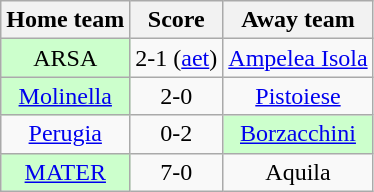<table class="wikitable" style="text-align: center">
<tr>
<th>Home team</th>
<th>Score</th>
<th>Away team</th>
</tr>
<tr>
<td bgcolor="ccffcc">ARSA</td>
<td>2-1 (<a href='#'>aet</a>)</td>
<td><a href='#'>Ampelea Isola</a></td>
</tr>
<tr>
<td bgcolor="ccffcc"><a href='#'>Molinella</a></td>
<td>2-0</td>
<td><a href='#'>Pistoiese</a></td>
</tr>
<tr>
<td><a href='#'>Perugia</a></td>
<td>0-2</td>
<td bgcolor="ccffcc"><a href='#'>Borzacchini</a></td>
</tr>
<tr>
<td bgcolor="ccffcc"><a href='#'>MATER</a></td>
<td>7-0</td>
<td>Aquila</td>
</tr>
</table>
